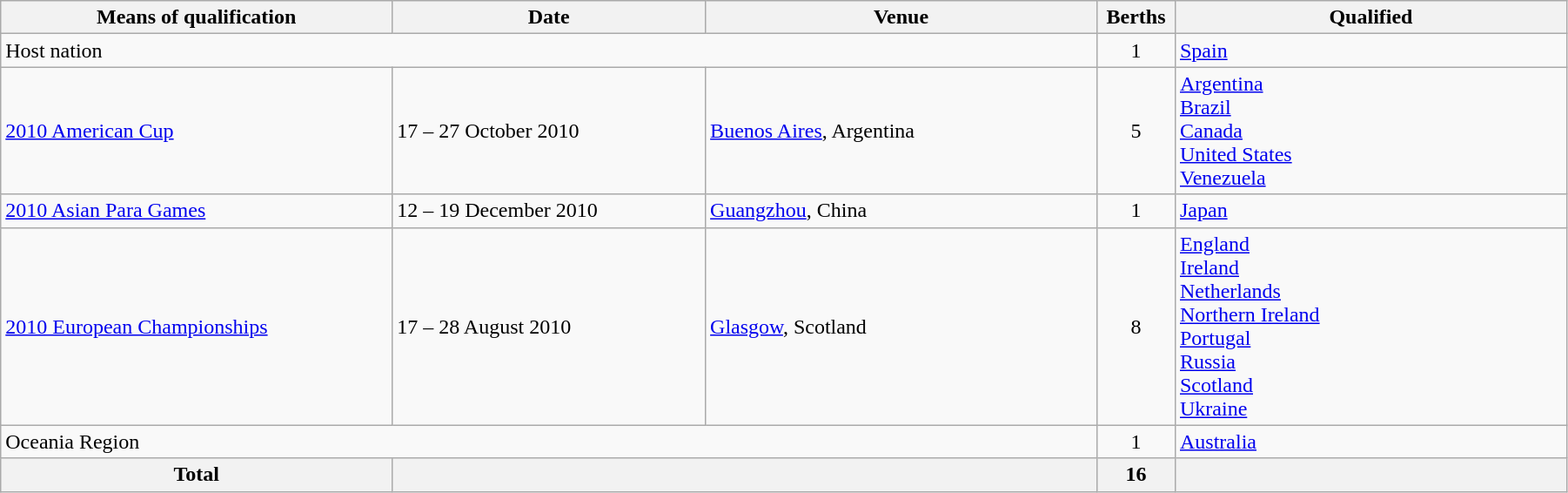<table class="wikitable" style="width:95%">
<tr>
<th width=25%>Means of qualification</th>
<th width=20%>Date</th>
<th width=25%>Venue</th>
<th width=5%>Berths</th>
<th width=25%>Qualified</th>
</tr>
<tr>
<td colspan=3>Host nation</td>
<td align=center>1</td>
<td> <a href='#'>Spain</a></td>
</tr>
<tr>
<td><a href='#'>2010 American Cup</a></td>
<td>17 – 27 October 2010</td>
<td> <a href='#'>Buenos Aires</a>, Argentina</td>
<td align="center">5</td>
<td> <a href='#'>Argentina</a><br> <a href='#'>Brazil</a><br> <a href='#'>Canada</a><br> <a href='#'>United States</a><br> <a href='#'>Venezuela</a></td>
</tr>
<tr>
<td><a href='#'>2010 Asian Para Games</a></td>
<td>12 – 19 December 2010</td>
<td> <a href='#'>Guangzhou</a>, China</td>
<td align="center">1</td>
<td> <a href='#'>Japan</a></td>
</tr>
<tr>
<td><a href='#'>2010 European Championships</a></td>
<td>17 – 28 August 2010</td>
<td> <a href='#'>Glasgow</a>, Scotland</td>
<td align="center">8</td>
<td> <a href='#'>England</a><br> <a href='#'>Ireland</a><br> <a href='#'>Netherlands</a><br> <a href='#'>Northern Ireland</a><br> <a href='#'>Portugal</a><br> <a href='#'>Russia</a><br> <a href='#'>Scotland</a><br> <a href='#'>Ukraine</a></td>
</tr>
<tr>
<td colspan=3>Oceania Region</td>
<td align="center">1</td>
<td> <a href='#'>Australia</a></td>
</tr>
<tr>
<th>Total</th>
<th colspan="2"></th>
<th>16</th>
<th></th>
</tr>
</table>
